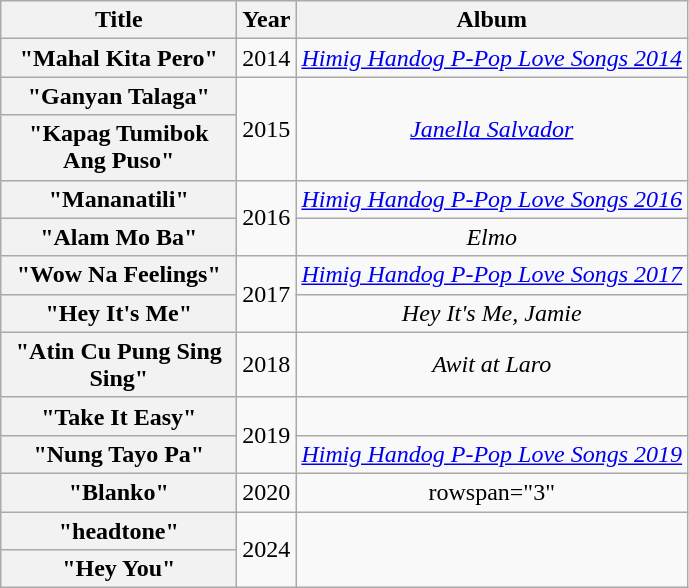<table class="wikitable plainrowheaders" style="text-align:center;">
<tr>
<th scope="col" rowspan="1" style="width:150px;">Title</th>
<th scope="col" rowspan="1">Year</th>
<th scope="col" rowspan="1">Album</th>
</tr>
<tr>
<th scope="row">"Mahal Kita Pero"</th>
<td>2014</td>
<td><em><a href='#'>Himig Handog P-Pop Love Songs 2014</a></em></td>
</tr>
<tr>
<th scope="row">"Ganyan Talaga"</th>
<td rowspan="2">2015</td>
<td rowspan="2"><em><a href='#'>Janella Salvador</a></em></td>
</tr>
<tr>
<th scope="row">"Kapag Tumibok Ang Puso"</th>
</tr>
<tr>
<th scope="row">"Mananatili"<br></th>
<td rowspan="2">2016</td>
<td><em><a href='#'>Himig Handog P-Pop Love Songs 2016</a></em></td>
</tr>
<tr>
<th scope="row">"Alam Mo Ba"<br></th>
<td><em>Elmo</em></td>
</tr>
<tr>
<th scope="row">"Wow Na Feelings"</th>
<td rowspan="2">2017</td>
<td><em><a href='#'>Himig Handog P-Pop Love Songs 2017</a></em></td>
</tr>
<tr>
<th scope="row">"Hey It's Me"</th>
<td><em>Hey It's Me, Jamie</em></td>
</tr>
<tr>
<th scope="row">"Atin Cu Pung Sing Sing"</th>
<td>2018</td>
<td><em>Awit at Laro</em></td>
</tr>
<tr>
<th scope="row">"Take It Easy"</th>
<td rowspan="2">2019</td>
<td></td>
</tr>
<tr>
<th scope="row">"Nung Tayo Pa"</th>
<td><em><a href='#'>Himig Handog P-Pop Love Songs 2019</a></em></td>
</tr>
<tr>
<th scope="row">"Blanko"</th>
<td>2020</td>
<td>rowspan="3" </td>
</tr>
<tr>
<th scope="row">"headtone"</th>
<td rowspan="2">2024</td>
</tr>
<tr>
<th scope="row">"Hey You"</th>
</tr>
</table>
